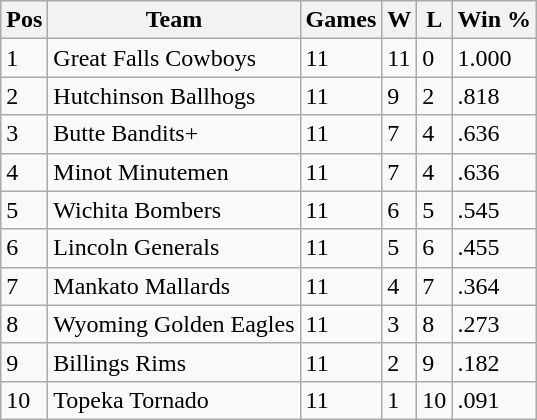<table class="wikitable">
<tr>
<th>Pos</th>
<th>Team</th>
<th>Games</th>
<th>W</th>
<th>L</th>
<th>Win %</th>
</tr>
<tr>
<td>1</td>
<td>Great Falls Cowboys</td>
<td>11</td>
<td>11</td>
<td>0</td>
<td>1.000</td>
</tr>
<tr>
<td>2</td>
<td>Hutchinson Ballhogs</td>
<td>11</td>
<td>9</td>
<td>2</td>
<td>.818</td>
</tr>
<tr>
<td>3</td>
<td>Butte Bandits+</td>
<td>11</td>
<td>7</td>
<td>4</td>
<td>.636</td>
</tr>
<tr>
<td>4</td>
<td>Minot Minutemen</td>
<td>11</td>
<td>7</td>
<td>4</td>
<td>.636</td>
</tr>
<tr>
<td>5</td>
<td>Wichita Bombers</td>
<td>11</td>
<td>6</td>
<td>5</td>
<td>.545</td>
</tr>
<tr>
<td>6</td>
<td>Lincoln Generals</td>
<td>11</td>
<td>5</td>
<td>6</td>
<td>.455</td>
</tr>
<tr>
<td>7</td>
<td>Mankato Mallards</td>
<td>11</td>
<td>4</td>
<td>7</td>
<td>.364</td>
</tr>
<tr>
<td>8</td>
<td>Wyoming Golden Eagles</td>
<td>11</td>
<td>3</td>
<td>8</td>
<td>.273</td>
</tr>
<tr>
<td>9</td>
<td>Billings Rims</td>
<td>11</td>
<td>2</td>
<td>9</td>
<td>.182</td>
</tr>
<tr>
<td>10</td>
<td>Topeka Tornado</td>
<td>11</td>
<td>1</td>
<td>10</td>
<td>.091</td>
</tr>
</table>
